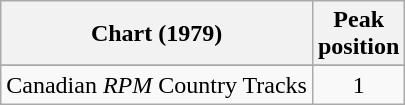<table class="wikitable sortable">
<tr>
<th align="left">Chart (1979)</th>
<th align="center">Peak<br>position</th>
</tr>
<tr>
</tr>
<tr>
<td align="left">Canadian <em>RPM</em> Country Tracks</td>
<td align="center">1</td>
</tr>
</table>
